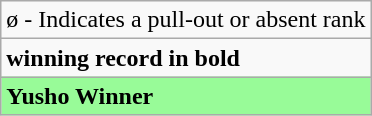<table class="wikitable">
<tr>
<td>ø - Indicates a pull-out or absent rank</td>
</tr>
<tr>
<td><strong>winning record in bold</strong></td>
</tr>
<tr>
<td style="background: PaleGreen;"><strong>Yusho Winner</strong></td>
</tr>
</table>
